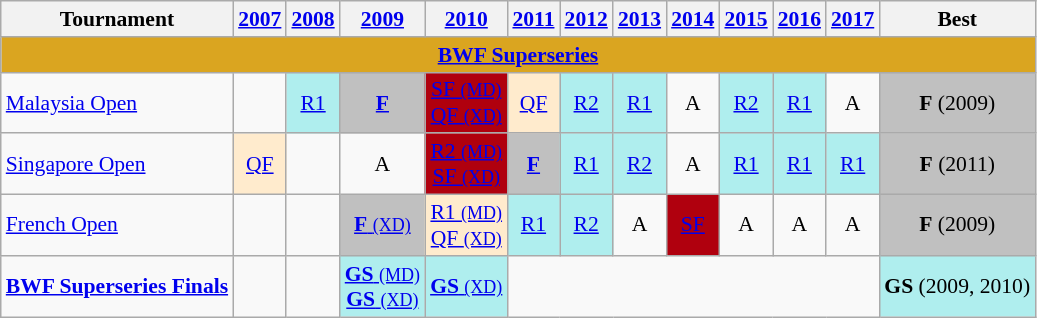<table class="wikitable" style="font-size: 90%; text-align:center">
<tr>
<th>Tournament</th>
<th><a href='#'>2007</a></th>
<th><a href='#'>2008</a></th>
<th><a href='#'>2009</a></th>
<th><a href='#'>2010</a></th>
<th><a href='#'>2011</a></th>
<th><a href='#'>2012</a></th>
<th><a href='#'>2013</a></th>
<th><a href='#'>2014</a></th>
<th><a href='#'>2015</a></th>
<th><a href='#'>2016</a></th>
<th><a href='#'>2017</a></th>
<th>Best</th>
</tr>
<tr bgcolor=DAA520>
<td colspan="13" align=center><strong><a href='#'>BWF Superseries</a></strong></td>
</tr>
<tr>
<td align=left><a href='#'>Malaysia Open</a></td>
<td></td>
<td bgcolor=AFEEEE><a href='#'>R1</a></td>
<td bgcolor=Silver><a href='#'><strong>F</strong></a></td>
<td bgcolor=Bronze><a href='#'>SF <small>(MD)</small></a><br> <a href='#'>QF <small>(XD)</small></a></td>
<td bgcolor=FFEBCD><a href='#'>QF</a></td>
<td bgcolor=AFEEEE><a href='#'>R2</a></td>
<td bgcolor=AFEEEE><a href='#'>R1</a></td>
<td>A</td>
<td bgcolor=AFEEEE><a href='#'>R2</a></td>
<td bgcolor=AFEEEE><a href='#'>R1</a></td>
<td>A</td>
<td bgcolor=Silver><strong>F</strong> (2009)</td>
</tr>
<tr>
<td align=left><a href='#'>Singapore Open</a></td>
<td bgcolor=FFEBCD><a href='#'>QF</a></td>
<td></td>
<td>A</td>
<td bgcolor=Bronze><a href='#'>R2 <small>(MD)</small></a><br> <a href='#'>SF <small>(XD)</small></a></td>
<td bgcolor=Silver><a href='#'><strong>F</strong></a></td>
<td bgcolor=AFEEEE><a href='#'>R1</a></td>
<td bgcolor=AFEEEE><a href='#'>R2</a></td>
<td>A</td>
<td bgcolor=AFEEEE><a href='#'>R1</a></td>
<td bgcolor=AFEEEE><a href='#'>R1</a></td>
<td bgcolor=AFEEEE><a href='#'>R1</a></td>
<td bgcolor=Silver><strong>F</strong> (2011)</td>
</tr>
<tr>
<td align=left><a href='#'>French Open</a></td>
<td></td>
<td><a href='#'></a></td>
<td bgcolor=Silver><a href='#'><strong>F</strong> <small>(XD)</small></a></td>
<td bgcolor=FFEBCD><a href='#'>R1 <small>(MD)</small></a><br> <a href='#'>QF <small>(XD)</small></a></td>
<td bgcolor=AFEEEE><a href='#'>R1</a></td>
<td bgcolor=AFEEEE><a href='#'>R2</a></td>
<td>A</td>
<td bgcolor=Bronze><a href='#'>SF</a></td>
<td>A</td>
<td>A</td>
<td>A</td>
<td bgcolor=Silver><strong>F</strong> (2009)</td>
</tr>
<tr>
<td align=left><strong><a href='#'>BWF Superseries Finals</a></strong></td>
<td></td>
<td></td>
<td bgcolor=AFEEEE><a href='#'><strong>GS</strong> <small>(MD)</small></a><br> <a href='#'><strong>GS</strong> <small>(XD)</small></a></td>
<td bgcolor=AFEEEE><a href='#'><strong>GS</strong> <small>(XD)</small></a></td>
<td colspan="7"></td>
<td bgcolor=AFEEEE><strong>GS</strong> (2009, 2010)</td>
</tr>
</table>
